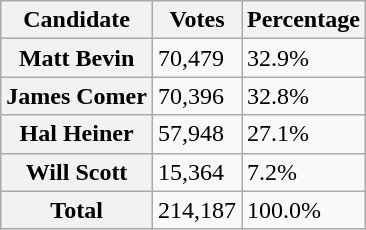<table class="wikitable floatright">
<tr>
<th scope="col">Candidate</th>
<th scope="col">Votes</th>
<th scope="col">Percentage</th>
</tr>
<tr>
<th scope="row">Matt Bevin</th>
<td>70,479</td>
<td>32.9%</td>
</tr>
<tr>
<th scope="row">James Comer</th>
<td>70,396</td>
<td>32.8%</td>
</tr>
<tr>
<th scope="row">Hal Heiner</th>
<td>57,948</td>
<td>27.1%</td>
</tr>
<tr>
<th scope="row">Will Scott</th>
<td>15,364</td>
<td>7.2%</td>
</tr>
<tr>
<th scope="row">Total</th>
<td>214,187</td>
<td>100.0%</td>
</tr>
</table>
